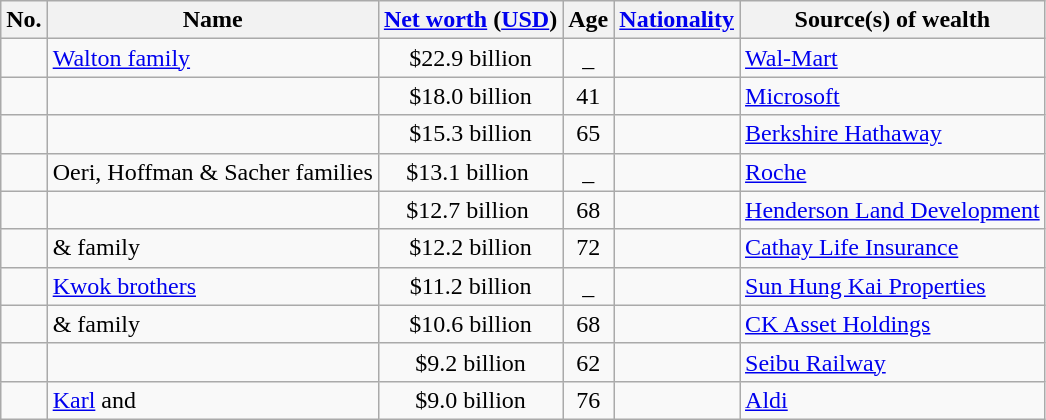<table class="wikitable sortable">
<tr>
<th>No.</th>
<th>Name</th>
<th><a href='#'>Net worth</a> (<a href='#'>USD</a>)</th>
<th>Age</th>
<th><a href='#'>Nationality</a></th>
<th>Source(s) of wealth</th>
</tr>
<tr>
<td style="text-align:center;"> </td>
<td><a href='#'>Walton family</a></td>
<td style="text-align:center;">$22.9 billion </td>
<td style="text-align:center;">_</td>
<td></td>
<td><a href='#'>Wal-Mart</a></td>
</tr>
<tr>
<td style="text-align:center;"> </td>
<td></td>
<td style="text-align:center;">$18.0 billion </td>
<td style="text-align:center;">41</td>
<td></td>
<td><a href='#'>Microsoft</a></td>
</tr>
<tr>
<td style="text-align:center;"> </td>
<td></td>
<td style="text-align:center;">$15.3 billion </td>
<td style="text-align:center;">65</td>
<td></td>
<td><a href='#'>Berkshire Hathaway</a></td>
</tr>
<tr>
<td style="text-align:center;"> </td>
<td>Oeri, Hoffman & Sacher families</td>
<td style="text-align:center;">$13.1 billion </td>
<td style="text-align:center;">_</td>
<td></td>
<td><a href='#'>Roche</a></td>
</tr>
<tr>
<td style="text-align:center;"> </td>
<td></td>
<td style="text-align:center;">$12.7 billion </td>
<td style="text-align:center;">68</td>
<td></td>
<td><a href='#'>Henderson Land Development</a></td>
</tr>
<tr>
<td style="text-align:center;"> </td>
<td> & family</td>
<td style="text-align:center;">$12.2 billion </td>
<td style="text-align:center;">72</td>
<td></td>
<td><a href='#'>Cathay Life Insurance</a></td>
</tr>
<tr>
<td style="text-align:center;"> </td>
<td><a href='#'>Kwok brothers</a></td>
<td style="text-align:center;">$11.2 billion </td>
<td style="text-align:center;">_</td>
<td></td>
<td><a href='#'>Sun Hung Kai Properties</a></td>
</tr>
<tr>
<td style="text-align:center;"> </td>
<td> & family</td>
<td style="text-align:center;">$10.6 billion </td>
<td style="text-align:center;">68</td>
<td></td>
<td><a href='#'>CK Asset Holdings</a></td>
</tr>
<tr>
<td style="text-align:center;"> </td>
<td></td>
<td style="text-align:center;">$9.2 billion </td>
<td style="text-align:center;">62</td>
<td></td>
<td><a href='#'>Seibu Railway</a></td>
</tr>
<tr>
<td style="text-align:center;"> </td>
<td><a href='#'>Karl</a> and </td>
<td style="text-align:center;">$9.0 billion </td>
<td style="text-align:center;">76</td>
<td></td>
<td><a href='#'>Aldi</a></td>
</tr>
</table>
